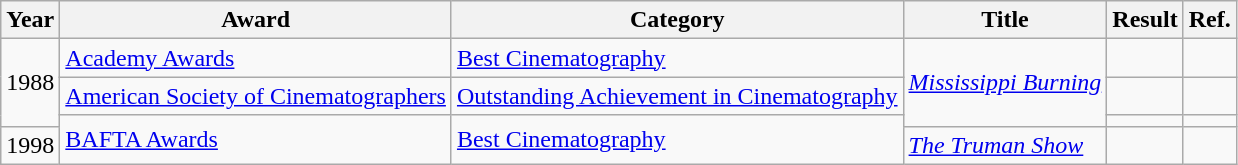<table class="wikitable">
<tr>
<th>Year</th>
<th>Award</th>
<th>Category</th>
<th>Title</th>
<th>Result</th>
<th>Ref.</th>
</tr>
<tr>
<td rowspan=3>1988</td>
<td><a href='#'>Academy Awards</a></td>
<td><a href='#'>Best Cinematography</a></td>
<td rowspan=3><em><a href='#'>Mississippi Burning</a></em></td>
<td></td>
<td></td>
</tr>
<tr>
<td><a href='#'>American Society of Cinematographers</a></td>
<td><a href='#'>Outstanding Achievement in Cinematography</a></td>
<td></td>
<td></td>
</tr>
<tr>
<td rowspan=2><a href='#'>BAFTA Awards</a></td>
<td rowspan=2><a href='#'>Best Cinematography</a></td>
<td></td>
<td></td>
</tr>
<tr>
<td>1998</td>
<td><em><a href='#'>The Truman Show</a></em></td>
<td></td>
<td></td>
</tr>
</table>
